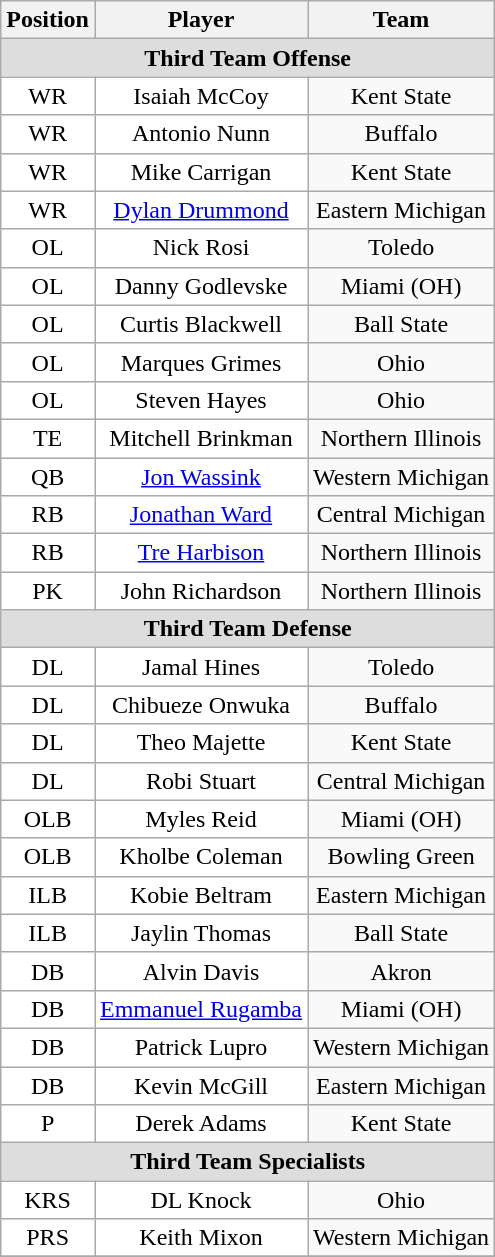<table class="wikitable" border="0">
<tr>
<th>Position</th>
<th>Player</th>
<th>Team</th>
</tr>
<tr>
<td colspan="3" style="text-align:center; background:#ddd;"><strong>Third Team Offense</strong></td>
</tr>
<tr style="text-align:center;">
<td style="background:white">WR</td>
<td style="background:white">Isaiah McCoy</td>
<td style=>Kent State</td>
</tr>
<tr style="text-align:center;">
<td style="background:white">WR</td>
<td style="background:white">Antonio Nunn</td>
<td style=>Buffalo</td>
</tr>
<tr style="text-align:center;">
<td style="background:white">WR</td>
<td style="background:white">Mike Carrigan</td>
<td style=>Kent State</td>
</tr>
<tr style="text-align:center;">
<td style="background:white">WR</td>
<td style="background:white"><a href='#'>Dylan Drummond</a></td>
<td style=>Eastern Michigan</td>
</tr>
<tr style="text-align:center;">
<td style="background:white">OL</td>
<td style="background:white">Nick Rosi</td>
<td style=>Toledo</td>
</tr>
<tr style="text-align:center;">
<td style="background:white">OL</td>
<td style="background:white">Danny Godlevske</td>
<td style=>Miami (OH)</td>
</tr>
<tr style="text-align:center;">
<td style="background:white">OL</td>
<td style="background:white">Curtis Blackwell</td>
<td style=>Ball State</td>
</tr>
<tr style="text-align:center;">
<td style="background:white">OL</td>
<td style="background:white">Marques Grimes</td>
<td style=>Ohio</td>
</tr>
<tr style="text-align:center;">
<td style="background:white">OL</td>
<td style="background:white">Steven Hayes</td>
<td style=>Ohio</td>
</tr>
<tr style="text-align:center;">
<td style="background:white">TE</td>
<td style="background:white">Mitchell Brinkman</td>
<td style=>Northern Illinois</td>
</tr>
<tr style="text-align:center;">
<td style="background:white">QB</td>
<td style="background:white"><a href='#'>Jon Wassink</a></td>
<td style=>Western Michigan</td>
</tr>
<tr style="text-align:center;">
<td style="background:white">RB</td>
<td style="background:white"><a href='#'>Jonathan Ward</a></td>
<td style=>Central Michigan</td>
</tr>
<tr style="text-align:center;">
<td style="background:white">RB</td>
<td style="background:white"><a href='#'>Tre Harbison</a></td>
<td style=>Northern Illinois</td>
</tr>
<tr style="text-align:center;">
<td style="background:white">PK</td>
<td style="background:white">John Richardson</td>
<td style=>Northern Illinois</td>
</tr>
<tr>
<td colspan="3" style="text-align:center; background:#ddd;"><strong>Third Team Defense</strong></td>
</tr>
<tr style="text-align:center;">
<td style="background:white">DL</td>
<td style="background:white">Jamal Hines</td>
<td style=>Toledo</td>
</tr>
<tr style="text-align:center;">
<td style="background:white">DL</td>
<td style="background:white">Chibueze Onwuka</td>
<td style=>Buffalo</td>
</tr>
<tr style="text-align:center;">
<td style="background:white">DL</td>
<td style="background:white">Theo Majette</td>
<td style=>Kent State</td>
</tr>
<tr style="text-align:center;">
<td style="background:white">DL</td>
<td style="background:white">Robi Stuart</td>
<td style=>Central Michigan</td>
</tr>
<tr style="text-align:center;">
<td style="background:white">OLB</td>
<td style="background:white">Myles Reid</td>
<td style=>Miami (OH)</td>
</tr>
<tr style="text-align:center;">
<td style="background:white">OLB</td>
<td style="background:white">Kholbe Coleman</td>
<td style=>Bowling Green</td>
</tr>
<tr style="text-align:center;">
<td style="background:white">ILB</td>
<td style="background:white">Kobie Beltram</td>
<td style=>Eastern Michigan</td>
</tr>
<tr style="text-align:center;">
<td style="background:white">ILB</td>
<td style="background:white">Jaylin Thomas</td>
<td style=>Ball State</td>
</tr>
<tr style="text-align:center;">
<td style="background:white">DB</td>
<td style="background:white">Alvin Davis</td>
<td style=>Akron</td>
</tr>
<tr style="text-align:center;">
<td style="background:white">DB</td>
<td style="background:white"><a href='#'>Emmanuel Rugamba</a></td>
<td style=>Miami (OH)</td>
</tr>
<tr style="text-align:center;">
<td style="background:white">DB</td>
<td style="background:white">Patrick Lupro</td>
<td style=>Western Michigan</td>
</tr>
<tr style="text-align:center;">
<td style="background:white">DB</td>
<td style="background:white">Kevin McGill</td>
<td style=>Eastern Michigan</td>
</tr>
<tr style="text-align:center;">
<td style="background:white">P</td>
<td style="background:white">Derek Adams</td>
<td style=>Kent State</td>
</tr>
<tr>
<td colspan="3" style="text-align:center; background:#ddd;"><strong>Third Team Specialists</strong></td>
</tr>
<tr style="text-align:center;">
<td style="background:white">KRS</td>
<td style="background:white">DL Knock</td>
<td style=>Ohio</td>
</tr>
<tr style="text-align:center;">
<td style="background:white">PRS</td>
<td style="background:white">Keith Mixon</td>
<td style=>Western Michigan</td>
</tr>
<tr style="text-align:center;">
</tr>
</table>
